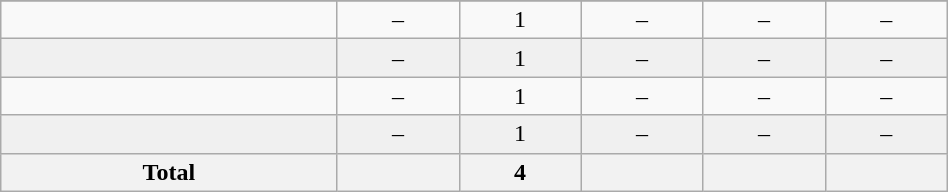<table class="wikitable sortable" width ="50%">
<tr align="center">
</tr>
<tr align="center" bgcolor="">
<td></td>
<td>–</td>
<td>1</td>
<td>–</td>
<td>–</td>
<td>–</td>
</tr>
<tr align="center" bgcolor="f0f0f0">
<td></td>
<td>–</td>
<td>1</td>
<td>–</td>
<td>–</td>
<td>–</td>
</tr>
<tr align="center" bgcolor="">
<td></td>
<td>–</td>
<td>1</td>
<td>–</td>
<td>–</td>
<td>–</td>
</tr>
<tr align="center" bgcolor="f0f0f0">
<td></td>
<td>–</td>
<td>1</td>
<td>–</td>
<td>–</td>
<td>–</td>
</tr>
<tr>
<th>Total</th>
<th></th>
<th>4</th>
<th></th>
<th></th>
<th></th>
</tr>
</table>
